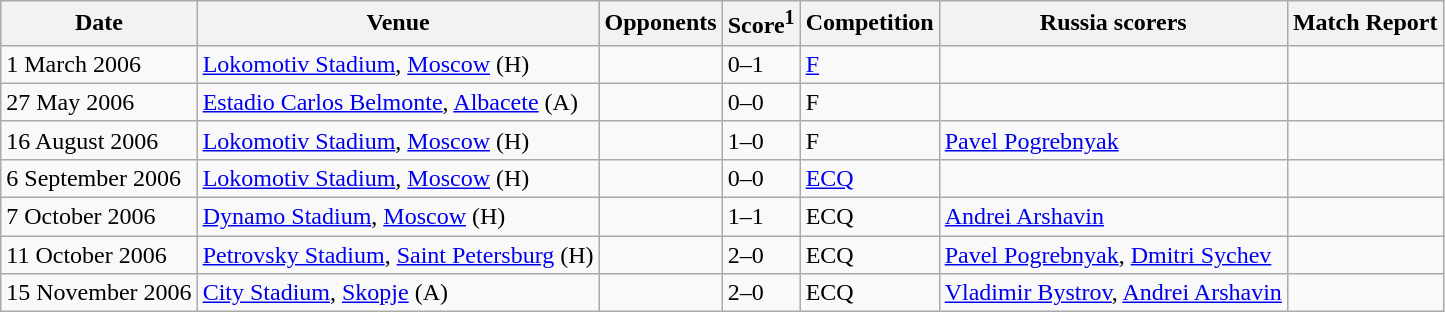<table class="wikitable">
<tr>
<th>Date</th>
<th>Venue</th>
<th>Opponents</th>
<th>Score<sup>1</sup></th>
<th>Competition</th>
<th>Russia scorers</th>
<th>Match Report</th>
</tr>
<tr>
<td>1 March 2006</td>
<td><a href='#'>Lokomotiv Stadium</a>, <a href='#'>Moscow</a> (H)</td>
<td></td>
<td>0–1</td>
<td><a href='#'>F</a></td>
<td></td>
<td></td>
</tr>
<tr>
<td>27 May 2006</td>
<td><a href='#'>Estadio Carlos Belmonte</a>, <a href='#'>Albacete</a> (A)</td>
<td></td>
<td>0–0</td>
<td>F</td>
<td></td>
<td></td>
</tr>
<tr>
<td>16 August 2006</td>
<td><a href='#'>Lokomotiv Stadium</a>, <a href='#'>Moscow</a> (H)</td>
<td></td>
<td>1–0</td>
<td>F</td>
<td><a href='#'>Pavel Pogrebnyak</a></td>
<td> </td>
</tr>
<tr>
<td>6 September 2006</td>
<td><a href='#'>Lokomotiv Stadium</a>, <a href='#'>Moscow</a> (H)</td>
<td></td>
<td>0–0</td>
<td><a href='#'>ECQ</a></td>
<td></td>
<td></td>
</tr>
<tr>
<td>7 October 2006</td>
<td><a href='#'>Dynamo Stadium</a>, <a href='#'>Moscow</a> (H)</td>
<td></td>
<td>1–1</td>
<td>ECQ</td>
<td><a href='#'>Andrei Arshavin</a></td>
<td></td>
</tr>
<tr>
<td>11 October 2006</td>
<td><a href='#'>Petrovsky Stadium</a>, <a href='#'>Saint Petersburg</a> (H)</td>
<td></td>
<td>2–0</td>
<td>ECQ</td>
<td><a href='#'>Pavel Pogrebnyak</a>, <a href='#'>Dmitri Sychev</a></td>
<td></td>
</tr>
<tr>
<td>15 November 2006</td>
<td><a href='#'>City Stadium</a>, <a href='#'>Skopje</a> (A)</td>
<td></td>
<td>2–0</td>
<td>ECQ</td>
<td><a href='#'>Vladimir Bystrov</a>, <a href='#'>Andrei Arshavin</a></td>
<td></td>
</tr>
</table>
